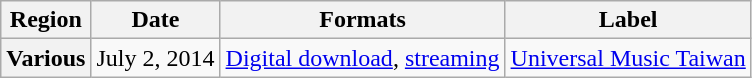<table class="wikitable plainrowheaders">
<tr>
<th>Region</th>
<th>Date</th>
<th>Formats</th>
<th>Label</th>
</tr>
<tr>
<th scope="row">Various</th>
<td rowspan="1" scope="row">July 2, 2014</td>
<td rowspan="1" scope="row"><a href='#'>Digital download</a>, <a href='#'>streaming</a></td>
<td rowspan="1" scope="row"><a href='#'>Universal Music Taiwan</a></td>
</tr>
</table>
